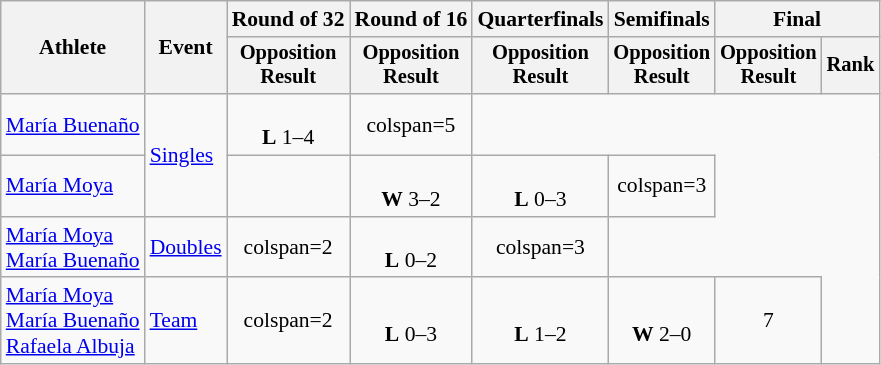<table class=wikitable style=font-size:90%;text-align:center>
<tr>
<th rowspan=2>Athlete</th>
<th rowspan=2>Event</th>
<th>Round of 32</th>
<th>Round of 16</th>
<th>Quarterfinals</th>
<th>Semifinals</th>
<th colspan=2>Final</th>
</tr>
<tr style=font-size:95%>
<th>Opposition<br>Result</th>
<th>Opposition<br>Result</th>
<th>Opposition<br>Result</th>
<th>Opposition<br>Result</th>
<th>Opposition<br>Result</th>
<th>Rank</th>
</tr>
<tr align=center>
<td align=left><a href='#'>María Buenaño</a></td>
<td align=left rowspan=2><a href='#'>Singles</a></td>
<td><br><strong>L</strong> 1–4</td>
<td>colspan=5 </td>
</tr>
<tr align=center>
<td align=left><a href='#'>María Moya</a></td>
<td></td>
<td><br><strong>W</strong> 3–2</td>
<td><br><strong>L</strong> 0–3</td>
<td>colspan=3 </td>
</tr>
<tr align=center>
<td align=left><a href='#'>María Moya</a><br><a href='#'>María Buenaño</a></td>
<td align=left><a href='#'>Doubles</a></td>
<td>colspan=2 </td>
<td><br><strong>L</strong> 0–2</td>
<td>colspan=3 </td>
</tr>
<tr align=center>
<td align=left><a href='#'>María Moya</a><br><a href='#'>María Buenaño</a><br><a href='#'>Rafaela Albuja</a></td>
<td align=left><a href='#'>Team</a></td>
<td>colspan=2 </td>
<td><br><strong>L</strong> 0–3</td>
<td><br><strong>L</strong> 1–2</td>
<td><br><strong>W</strong> 2–0</td>
<td>7</td>
</tr>
</table>
